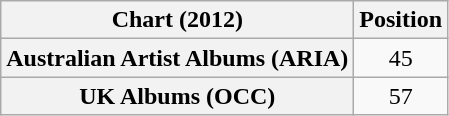<table class="wikitable sortable plainrowheaders" style="text-align:center">
<tr>
<th scope="col">Chart (2012)</th>
<th scope="col">Position</th>
</tr>
<tr>
<th scope="row">Australian Artist Albums (ARIA)</th>
<td>45</td>
</tr>
<tr>
<th scope="row">UK Albums (OCC)</th>
<td>57</td>
</tr>
</table>
